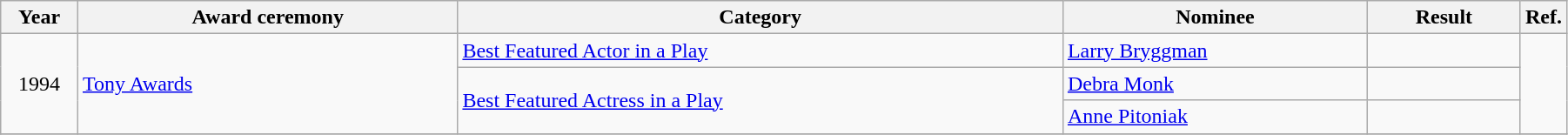<table class="wikitable" width="95%">
<tr>
<th width="5%">Year</th>
<th width="25%">Award ceremony</th>
<th width="40%">Category</th>
<th width="20%">Nominee</th>
<th width="10%">Result</th>
<th class=unsortable>Ref.</th>
</tr>
<tr>
<td rowspan="3" align="center">1994</td>
<td rowspan=3><a href='#'>Tony Awards</a></td>
<td><a href='#'>Best Featured Actor in a Play</a></td>
<td><a href='#'>Larry Bryggman</a></td>
<td></td>
<td rowspan=3></td>
</tr>
<tr>
<td rowspan=2><a href='#'>Best Featured Actress in a Play</a></td>
<td><a href='#'>Debra Monk</a></td>
<td></td>
</tr>
<tr>
<td><a href='#'>Anne Pitoniak</a></td>
<td></td>
</tr>
<tr>
</tr>
</table>
